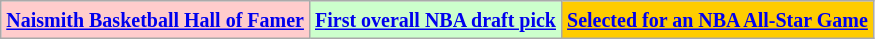<table class="wikitable">
<tr>
<td bgcolor="#FFCCCC"><small><strong><a href='#'>Naismith Basketball Hall of Famer</a></strong></small></td>
<td bgcolor="#CCFFCC"><small><strong><a href='#'> First overall NBA draft pick</a></strong></small></td>
<td bgcolor="FFCC00"><small><strong><a href='#'> Selected for an NBA All-Star Game</a></strong></small></td>
</tr>
</table>
